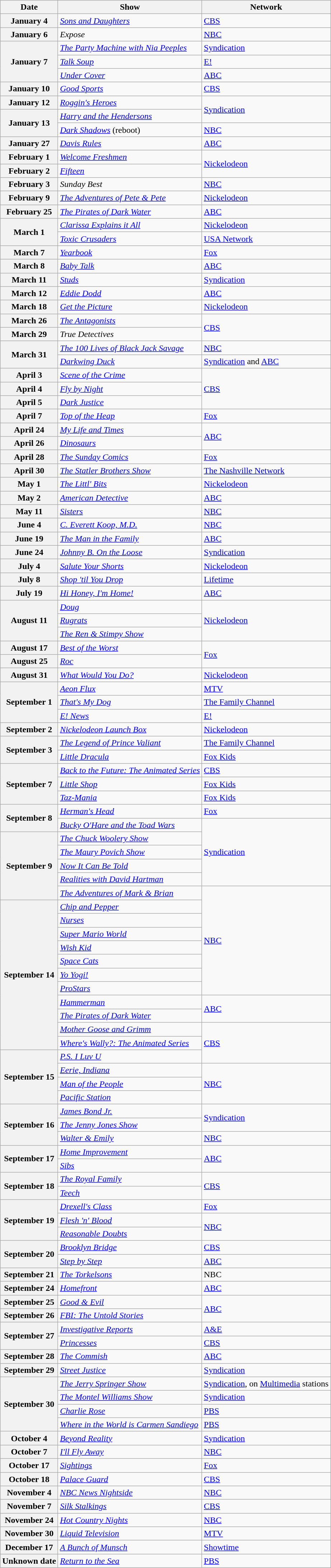<table class="wikitable sortable">
<tr>
<th>Date</th>
<th>Show</th>
<th>Network</th>
</tr>
<tr>
<th>January 4</th>
<td><em><a href='#'>Sons and Daughters</a></em></td>
<td><a href='#'>CBS</a></td>
</tr>
<tr>
<th>January 6</th>
<td><em>Expose</em></td>
<td><a href='#'>NBC</a></td>
</tr>
<tr>
<th rowspan="3">January 7</th>
<td><em><a href='#'>The Party Machine with Nia Peeples</a></em></td>
<td><a href='#'>Syndication</a></td>
</tr>
<tr>
<td><em><a href='#'>Talk Soup</a></em></td>
<td><a href='#'>E!</a></td>
</tr>
<tr>
<td><em><a href='#'>Under Cover</a></em></td>
<td><a href='#'>ABC</a></td>
</tr>
<tr>
<th>January 10</th>
<td><em><a href='#'>Good Sports</a></em></td>
<td><a href='#'>CBS</a></td>
</tr>
<tr>
<th>January 12</th>
<td><em><a href='#'>Roggin's Heroes</a></em></td>
<td rowspan="2"><a href='#'>Syndication</a></td>
</tr>
<tr>
<th rowspan="2">January 13</th>
<td><em><a href='#'>Harry and the Hendersons</a></em></td>
</tr>
<tr>
<td><em><a href='#'>Dark Shadows</a></em> (reboot)</td>
<td><a href='#'>NBC</a></td>
</tr>
<tr>
<th>January 27</th>
<td><em><a href='#'>Davis Rules</a></em></td>
<td><a href='#'>ABC</a></td>
</tr>
<tr>
<th>February 1</th>
<td><em><a href='#'>Welcome Freshmen</a></em></td>
<td rowspan="2"><a href='#'>Nickelodeon</a></td>
</tr>
<tr>
<th>February 2</th>
<td><em><a href='#'>Fifteen</a></em></td>
</tr>
<tr>
<th>February 3</th>
<td><em>Sunday Best</em></td>
<td><a href='#'>NBC</a></td>
</tr>
<tr>
<th>February 9</th>
<td><em><a href='#'>The Adventures of Pete & Pete</a></em></td>
<td><a href='#'>Nickelodeon</a></td>
</tr>
<tr>
<th>February 25</th>
<td><em><a href='#'>The Pirates of Dark Water</a></em></td>
<td><a href='#'>ABC</a></td>
</tr>
<tr>
<th rowspan="2">March 1</th>
<td><em><a href='#'>Clarissa Explains it All</a></em></td>
<td><a href='#'>Nickelodeon</a></td>
</tr>
<tr>
<td><em><a href='#'>Toxic Crusaders</a></em></td>
<td><a href='#'>USA Network</a></td>
</tr>
<tr>
<th>March 7</th>
<td><em><a href='#'>Yearbook</a></em></td>
<td><a href='#'>Fox</a></td>
</tr>
<tr>
<th>March 8</th>
<td><em><a href='#'>Baby Talk</a></em></td>
<td><a href='#'>ABC</a></td>
</tr>
<tr>
<th>March 11</th>
<td><em><a href='#'>Studs</a></em></td>
<td><a href='#'>Syndication</a></td>
</tr>
<tr>
<th>March 12</th>
<td><em><a href='#'>Eddie Dodd</a></em></td>
<td><a href='#'>ABC</a></td>
</tr>
<tr>
<th>March 18</th>
<td><em><a href='#'>Get the Picture</a></em></td>
<td><a href='#'>Nickelodeon</a></td>
</tr>
<tr>
<th>March 26</th>
<td><em><a href='#'>The Antagonists</a></em></td>
<td rowspan="2"><a href='#'>CBS</a></td>
</tr>
<tr>
<th>March 29</th>
<td><em>True Detectives</em></td>
</tr>
<tr>
<th rowspan="2">March 31</th>
<td><em><a href='#'>The 100 Lives of Black Jack Savage</a></em></td>
<td><a href='#'>NBC</a></td>
</tr>
<tr>
<td><em><a href='#'>Darkwing Duck</a></em></td>
<td><a href='#'>Syndication</a> and <a href='#'>ABC</a></td>
</tr>
<tr>
<th>April 3</th>
<td><em><a href='#'>Scene of the Crime</a></em></td>
<td rowspan="3"><a href='#'>CBS</a></td>
</tr>
<tr>
<th>April 4</th>
<td><em><a href='#'>Fly by Night</a></em></td>
</tr>
<tr>
<th>April 5</th>
<td><em><a href='#'>Dark Justice</a></em></td>
</tr>
<tr>
<th>April 7</th>
<td><em><a href='#'>Top of the Heap</a></em></td>
<td><a href='#'>Fox</a></td>
</tr>
<tr>
<th>April 24</th>
<td><em><a href='#'>My Life and Times</a></em></td>
<td rowspan="2"><a href='#'>ABC</a></td>
</tr>
<tr>
<th>April 26</th>
<td><em><a href='#'>Dinosaurs</a></em></td>
</tr>
<tr>
<th>April 28</th>
<td><em><a href='#'>The Sunday Comics</a></em></td>
<td><a href='#'>Fox</a></td>
</tr>
<tr>
<th>April 30</th>
<td><em><a href='#'>The Statler Brothers Show</a></em></td>
<td><a href='#'>The Nashville Network</a></td>
</tr>
<tr>
<th>May 1</th>
<td><em><a href='#'>The Littl' Bits</a></em></td>
<td><a href='#'>Nickelodeon</a></td>
</tr>
<tr>
<th>May 2</th>
<td><em><a href='#'>American Detective</a></em></td>
<td><a href='#'>ABC</a></td>
</tr>
<tr>
<th>May 11</th>
<td><em><a href='#'>Sisters</a></em></td>
<td><a href='#'>NBC</a></td>
</tr>
<tr>
<th>June 4</th>
<td><em><a href='#'>C. Everett Koop, M.D.</a></em></td>
<td><a href='#'>NBC</a></td>
</tr>
<tr>
<th>June 19</th>
<td><em><a href='#'>The Man in the Family</a></em></td>
<td><a href='#'>ABC</a></td>
</tr>
<tr>
<th>June 24</th>
<td><em><a href='#'>Johnny B. On the Loose</a></em></td>
<td><a href='#'>Syndication</a></td>
</tr>
<tr>
<th>July 4</th>
<td><em><a href='#'>Salute Your Shorts</a></em></td>
<td><a href='#'>Nickelodeon</a></td>
</tr>
<tr>
<th>July 8</th>
<td><em><a href='#'>Shop 'til You Drop</a></em></td>
<td><a href='#'>Lifetime</a></td>
</tr>
<tr>
<th>July 19</th>
<td><em><a href='#'>Hi Honey, I'm Home!</a></em></td>
<td><a href='#'>ABC</a></td>
</tr>
<tr>
<th rowspan="3">August 11</th>
<td><em><a href='#'>Doug</a></em></td>
<td rowspan="3"><a href='#'>Nickelodeon</a></td>
</tr>
<tr>
<td><em><a href='#'>Rugrats</a></em></td>
</tr>
<tr>
<td><em><a href='#'>The Ren & Stimpy Show</a></em></td>
</tr>
<tr>
<th>August 17</th>
<td><em><a href='#'>Best of the Worst</a></em></td>
<td rowspan="2"><a href='#'>Fox</a></td>
</tr>
<tr>
<th>August 25</th>
<td><em><a href='#'>Roc</a></em></td>
</tr>
<tr>
<th rowspan="1">August 31</th>
<td><em><a href='#'>What Would You Do?</a></em></td>
<td><a href='#'>Nickelodeon</a></td>
</tr>
<tr>
<th rowspan="3">September 1</th>
<td><em><a href='#'>Aeon Flux</a></em></td>
<td><a href='#'>MTV</a></td>
</tr>
<tr>
<td><em><a href='#'>That's My Dog</a></em></td>
<td><a href='#'>The Family Channel</a></td>
</tr>
<tr>
<td><em><a href='#'>E! News</a></em></td>
<td><a href='#'>E!</a></td>
</tr>
<tr>
<th>September 2</th>
<td><em><a href='#'>Nickelodeon Launch Box</a></em></td>
<td><a href='#'>Nickelodeon</a></td>
</tr>
<tr>
<th rowspan="2">September 3</th>
<td><em><a href='#'>The Legend of Prince Valiant</a></em></td>
<td><a href='#'>The Family Channel</a></td>
</tr>
<tr>
<td><em><a href='#'>Little Dracula</a></em></td>
<td><a href='#'>Fox Kids</a></td>
</tr>
<tr>
<th rowspan="3">September 7</th>
<td><em><a href='#'>Back to the Future: The Animated Series</a></em></td>
<td><a href='#'>CBS</a></td>
</tr>
<tr>
<td><em><a href='#'>Little Shop</a></em></td>
<td><a href='#'>Fox Kids</a></td>
</tr>
<tr>
<td><em><a href='#'>Taz-Mania</a></em></td>
<td><a href='#'>Fox Kids</a></td>
</tr>
<tr>
<th rowspan="2">September 8</th>
<td><em><a href='#'>Herman's Head</a></em></td>
<td><a href='#'>Fox</a></td>
</tr>
<tr>
<td><em><a href='#'>Bucky O'Hare and the Toad Wars</a></em></td>
<td rowspan="5"><a href='#'>Syndication</a></td>
</tr>
<tr>
<th rowspan="5">September 9</th>
<td><em><a href='#'>The Chuck Woolery Show</a></em></td>
</tr>
<tr>
<td><em><a href='#'>The Maury Povich Show</a></em></td>
</tr>
<tr>
<td><em><a href='#'>Now It Can Be Told</a></em></td>
</tr>
<tr>
<td><em><a href='#'>Realities with David Hartman</a></em></td>
</tr>
<tr>
<td><em><a href='#'>The Adventures of Mark & Brian</a></em></td>
<td rowspan="8"><a href='#'>NBC</a></td>
</tr>
<tr>
<th rowspan="11">September 14</th>
<td><em><a href='#'>Chip and Pepper</a></em></td>
</tr>
<tr>
<td><em><a href='#'>Nurses</a></em></td>
</tr>
<tr>
<td><em><a href='#'>Super Mario World</a></em></td>
</tr>
<tr>
<td><em><a href='#'>Wish Kid</a></em></td>
</tr>
<tr>
<td><em><a href='#'>Space Cats</a></em></td>
</tr>
<tr>
<td><em><a href='#'>Yo Yogi!</a></em></td>
</tr>
<tr>
<td><em><a href='#'>ProStars</a></em></td>
</tr>
<tr>
<td><em><a href='#'>Hammerman</a></em></td>
<td rowspan="2"><a href='#'>ABC</a></td>
</tr>
<tr>
<td><em><a href='#'>The Pirates of Dark Water</a></em></td>
</tr>
<tr>
<td><em><a href='#'>Mother Goose and Grimm</a></em></td>
<td rowspan="3"><a href='#'>CBS</a></td>
</tr>
<tr>
<td><em><a href='#'>Where's Wally?: The Animated Series</a></em></td>
</tr>
<tr>
<th rowspan="4">September 15</th>
<td><em><a href='#'>P.S. I Luv U</a></em></td>
</tr>
<tr>
<td><em><a href='#'>Eerie, Indiana</a></em></td>
<td rowspan="3"><a href='#'>NBC</a></td>
</tr>
<tr>
<td><em><a href='#'>Man of the People</a></em></td>
</tr>
<tr>
<td><em><a href='#'>Pacific Station</a></em></td>
</tr>
<tr>
<th rowspan="3">September 16</th>
<td><em><a href='#'>James Bond Jr.</a></em></td>
<td rowspan="2"><a href='#'>Syndication</a></td>
</tr>
<tr>
<td><em><a href='#'>The Jenny Jones Show</a></em></td>
</tr>
<tr>
<td><em><a href='#'>Walter & Emily</a></em></td>
<td><a href='#'>NBC</a></td>
</tr>
<tr>
<th rowspan="2">September 17</th>
<td><em><a href='#'>Home Improvement</a></em></td>
<td rowspan="2"><a href='#'>ABC</a></td>
</tr>
<tr>
<td><em><a href='#'>Sibs</a></em></td>
</tr>
<tr>
<th rowspan="2">September 18</th>
<td><em><a href='#'>The Royal Family</a></em></td>
<td rowspan="2"><a href='#'>CBS</a></td>
</tr>
<tr>
<td><em><a href='#'>Teech</a></em></td>
</tr>
<tr>
<th rowspan="3">September 19</th>
<td><em><a href='#'>Drexell's Class</a></em></td>
<td><a href='#'>Fox</a></td>
</tr>
<tr>
<td><em><a href='#'>Flesh 'n' Blood</a></em></td>
<td rowspan="2"><a href='#'>NBC</a></td>
</tr>
<tr>
<td><em><a href='#'>Reasonable Doubts</a></em></td>
</tr>
<tr>
<th rowspan="2">September 20</th>
<td><em><a href='#'>Brooklyn Bridge</a></em></td>
<td><a href='#'>CBS</a></td>
</tr>
<tr>
<td><em><a href='#'>Step by Step</a></em></td>
<td><a href='#'>ABC</a></td>
</tr>
<tr>
<th>September 21</th>
<td><em><a href='#'>The Torkelsons</a></em></td>
<td>NBC</td>
</tr>
<tr>
<th>September 24</th>
<td><em><a href='#'>Homefront</a></em></td>
<td><a href='#'>ABC</a></td>
</tr>
<tr>
<th>September 25</th>
<td><em><a href='#'>Good & Evil</a></em></td>
<td rowspan="2"><a href='#'>ABC</a></td>
</tr>
<tr>
<th>September 26</th>
<td><em><a href='#'>FBI: The Untold Stories</a></em></td>
</tr>
<tr>
<th rowspan="2">September 27</th>
<td><em><a href='#'>Investigative Reports</a></em></td>
<td><a href='#'>A&E</a></td>
</tr>
<tr>
<td><em><a href='#'>Princesses</a></em></td>
<td><a href='#'>CBS</a></td>
</tr>
<tr>
<th>September 28</th>
<td><em><a href='#'>The Commish</a></em></td>
<td><a href='#'>ABC</a></td>
</tr>
<tr>
<th>September 29</th>
<td><em><a href='#'>Street Justice</a></em></td>
<td><a href='#'>Syndication</a></td>
</tr>
<tr>
<th rowspan="4">September 30</th>
<td><em><a href='#'>The Jerry Springer Show</a></em></td>
<td><a href='#'>Syndication</a>, on <a href='#'>Multimedia</a> stations</td>
</tr>
<tr>
<td><em><a href='#'>The Montel Williams Show</a></em></td>
<td><a href='#'>Syndication</a></td>
</tr>
<tr>
<td><em><a href='#'>Charlie Rose</a></em></td>
<td><a href='#'>PBS</a></td>
</tr>
<tr>
<td><em><a href='#'>Where in the World is Carmen Sandiego</a></em></td>
<td><a href='#'>PBS</a></td>
</tr>
<tr>
<th>October 4</th>
<td><em><a href='#'>Beyond Reality</a></em></td>
<td><a href='#'>Syndication</a></td>
</tr>
<tr>
<th>October 7</th>
<td><em><a href='#'>I'll Fly Away</a></em></td>
<td><a href='#'>NBC</a></td>
</tr>
<tr>
<th>October 17</th>
<td><em><a href='#'>Sightings</a></em></td>
<td><a href='#'>Fox</a></td>
</tr>
<tr>
<th>October 18</th>
<td><em><a href='#'>Palace Guard</a></em></td>
<td><a href='#'>CBS</a></td>
</tr>
<tr>
<th>November 4</th>
<td><em><a href='#'>NBC News Nightside</a></em></td>
<td><a href='#'>NBC</a></td>
</tr>
<tr>
<th>November 7</th>
<td><em><a href='#'>Silk Stalkings</a></em></td>
<td><a href='#'>CBS</a></td>
</tr>
<tr>
<th>November 24</th>
<td><em><a href='#'>Hot Country Nights</a></em></td>
<td><a href='#'>NBC</a></td>
</tr>
<tr>
<th>November 30</th>
<td><em><a href='#'>Liquid Television</a></em></td>
<td><a href='#'>MTV</a></td>
</tr>
<tr>
<th>December 17</th>
<td><em><a href='#'>A Bunch of Munsch</a></em></td>
<td><a href='#'>Showtime</a></td>
</tr>
<tr>
<th>Unknown date</th>
<td><em><a href='#'>Return to the Sea</a></em></td>
<td><a href='#'>PBS</a></td>
</tr>
</table>
